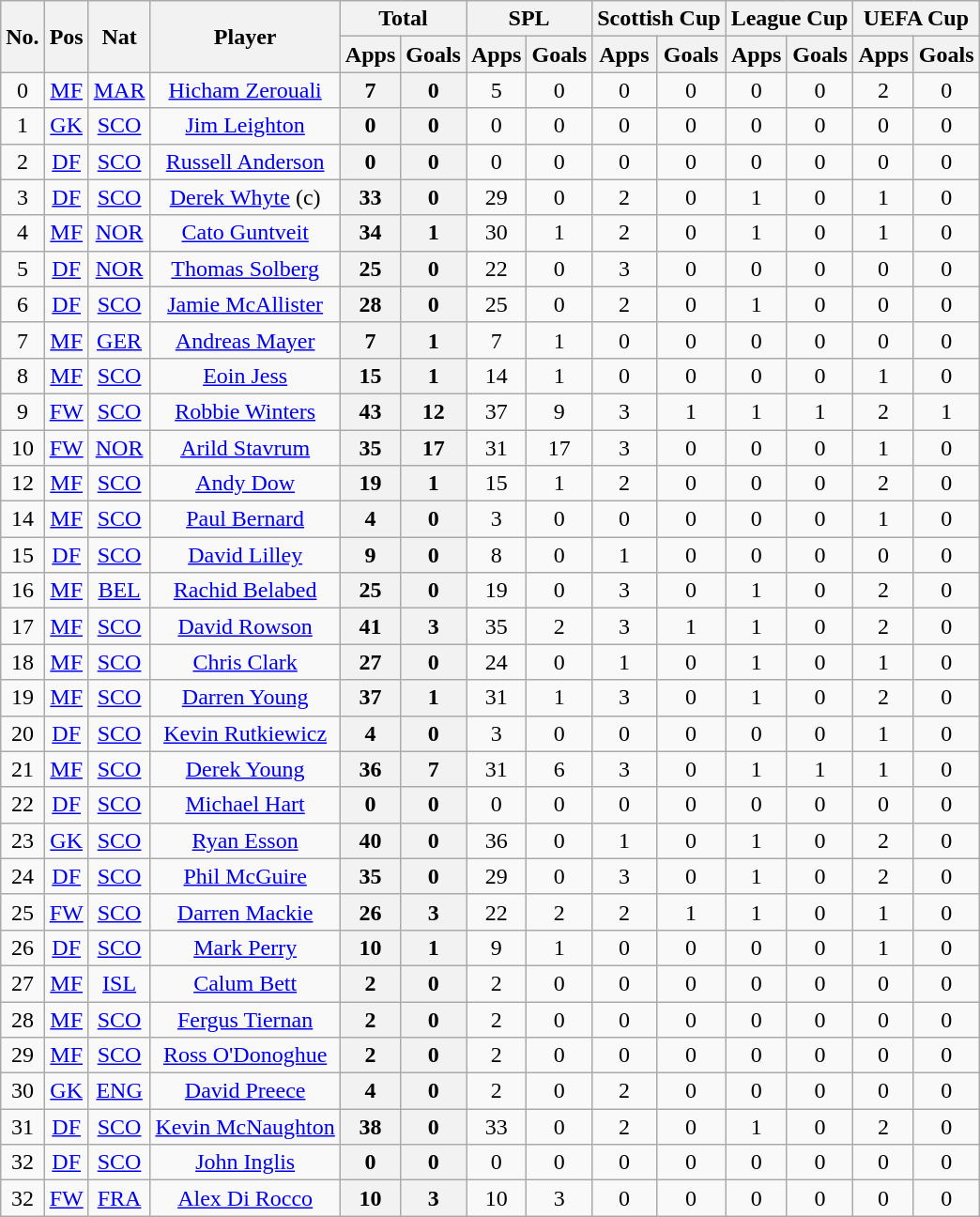<table class="wikitable sortable" style="text-align: center;">
<tr>
<th rowspan="2"><abbr>No.</abbr></th>
<th rowspan="2"><abbr>Pos</abbr></th>
<th rowspan="2"><abbr>Nat</abbr></th>
<th rowspan="2">Player</th>
<th colspan="2">Total</th>
<th colspan="2">SPL</th>
<th colspan="2">Scottish Cup</th>
<th colspan="2">League Cup</th>
<th colspan="2">UEFA Cup</th>
</tr>
<tr>
<th>Apps</th>
<th>Goals</th>
<th>Apps</th>
<th>Goals</th>
<th>Apps</th>
<th>Goals</th>
<th>Apps</th>
<th>Goals</th>
<th>Apps</th>
<th>Goals</th>
</tr>
<tr>
<td>0</td>
<td><a href='#'>MF</a></td>
<td> <a href='#'>MAR</a></td>
<td><a href='#'>Hicham Zerouali</a></td>
<th>7</th>
<th>0</th>
<td>5</td>
<td>0</td>
<td>0</td>
<td>0</td>
<td>0</td>
<td>0</td>
<td>2</td>
<td>0</td>
</tr>
<tr>
<td>1</td>
<td><a href='#'>GK</a></td>
<td> <a href='#'>SCO</a></td>
<td><a href='#'>Jim Leighton</a></td>
<th>0</th>
<th>0</th>
<td>0</td>
<td>0</td>
<td>0</td>
<td>0</td>
<td>0</td>
<td>0</td>
<td>0</td>
<td>0</td>
</tr>
<tr>
<td>2</td>
<td><a href='#'>DF</a></td>
<td> <a href='#'>SCO</a></td>
<td><a href='#'>Russell Anderson</a></td>
<th>0</th>
<th>0</th>
<td>0</td>
<td>0</td>
<td>0</td>
<td>0</td>
<td>0</td>
<td>0</td>
<td>0</td>
<td>0</td>
</tr>
<tr>
<td>3</td>
<td><a href='#'>DF</a></td>
<td> <a href='#'>SCO</a></td>
<td><a href='#'>Derek Whyte</a> (c)</td>
<th>33</th>
<th>0</th>
<td>29</td>
<td>0</td>
<td>2</td>
<td>0</td>
<td>1</td>
<td>0</td>
<td>1</td>
<td>0</td>
</tr>
<tr>
<td>4</td>
<td><a href='#'>MF</a></td>
<td> <a href='#'>NOR</a></td>
<td><a href='#'>Cato Guntveit</a></td>
<th>34</th>
<th>1</th>
<td>30</td>
<td>1</td>
<td>2</td>
<td>0</td>
<td>1</td>
<td>0</td>
<td>1</td>
<td>0</td>
</tr>
<tr>
<td>5</td>
<td><a href='#'>DF</a></td>
<td> <a href='#'>NOR</a></td>
<td><a href='#'>Thomas Solberg</a></td>
<th>25</th>
<th>0</th>
<td>22</td>
<td>0</td>
<td>3</td>
<td>0</td>
<td>0</td>
<td>0</td>
<td>0</td>
<td>0</td>
</tr>
<tr>
<td>6</td>
<td><a href='#'>DF</a></td>
<td> <a href='#'>SCO</a></td>
<td><a href='#'>Jamie McAllister</a></td>
<th>28</th>
<th>0</th>
<td>25</td>
<td>0</td>
<td>2</td>
<td>0</td>
<td>1</td>
<td>0</td>
<td>0</td>
<td>0</td>
</tr>
<tr>
<td>7</td>
<td><a href='#'>MF</a></td>
<td> <a href='#'>GER</a></td>
<td><a href='#'>Andreas Mayer</a></td>
<th>7</th>
<th>1</th>
<td>7</td>
<td>1</td>
<td>0</td>
<td>0</td>
<td>0</td>
<td>0</td>
<td>0</td>
<td>0</td>
</tr>
<tr>
<td>8</td>
<td><a href='#'>MF</a></td>
<td> <a href='#'>SCO</a></td>
<td><a href='#'>Eoin Jess</a></td>
<th>15</th>
<th>1</th>
<td>14</td>
<td>1</td>
<td>0</td>
<td>0</td>
<td>0</td>
<td>0</td>
<td>1</td>
<td>0</td>
</tr>
<tr>
<td>9</td>
<td><a href='#'>FW</a></td>
<td> <a href='#'>SCO</a></td>
<td><a href='#'>Robbie Winters</a></td>
<th>43</th>
<th>12</th>
<td>37</td>
<td>9</td>
<td>3</td>
<td>1</td>
<td>1</td>
<td>1</td>
<td>2</td>
<td>1</td>
</tr>
<tr>
<td>10</td>
<td><a href='#'>FW</a></td>
<td> <a href='#'>NOR</a></td>
<td><a href='#'>Arild Stavrum</a></td>
<th>35</th>
<th>17</th>
<td>31</td>
<td>17</td>
<td>3</td>
<td>0</td>
<td>0</td>
<td>0</td>
<td>1</td>
<td>0</td>
</tr>
<tr>
<td>12</td>
<td><a href='#'>MF</a></td>
<td> <a href='#'>SCO</a></td>
<td><a href='#'>Andy Dow</a></td>
<th>19</th>
<th>1</th>
<td>15</td>
<td>1</td>
<td>2</td>
<td>0</td>
<td>0</td>
<td>0</td>
<td>2</td>
<td>0</td>
</tr>
<tr>
<td>14</td>
<td><a href='#'>MF</a></td>
<td> <a href='#'>SCO</a></td>
<td><a href='#'>Paul Bernard</a></td>
<th>4</th>
<th>0</th>
<td>3</td>
<td>0</td>
<td>0</td>
<td>0</td>
<td>0</td>
<td>0</td>
<td>1</td>
<td>0</td>
</tr>
<tr>
<td>15</td>
<td><a href='#'>DF</a></td>
<td> <a href='#'>SCO</a></td>
<td><a href='#'>David Lilley</a></td>
<th>9</th>
<th>0</th>
<td>8</td>
<td>0</td>
<td>1</td>
<td>0</td>
<td>0</td>
<td>0</td>
<td>0</td>
<td>0</td>
</tr>
<tr>
<td>16</td>
<td><a href='#'>MF</a></td>
<td> <a href='#'>BEL</a></td>
<td><a href='#'>Rachid Belabed</a></td>
<th>25</th>
<th>0</th>
<td>19</td>
<td>0</td>
<td>3</td>
<td>0</td>
<td>1</td>
<td>0</td>
<td>2</td>
<td>0</td>
</tr>
<tr>
<td>17</td>
<td><a href='#'>MF</a></td>
<td> <a href='#'>SCO</a></td>
<td><a href='#'>David Rowson</a></td>
<th>41</th>
<th>3</th>
<td>35</td>
<td>2</td>
<td>3</td>
<td>1</td>
<td>1</td>
<td>0</td>
<td>2</td>
<td>0</td>
</tr>
<tr>
<td>18</td>
<td><a href='#'>MF</a></td>
<td> <a href='#'>SCO</a></td>
<td><a href='#'>Chris Clark</a></td>
<th>27</th>
<th>0</th>
<td>24</td>
<td>0</td>
<td>1</td>
<td>0</td>
<td>1</td>
<td>0</td>
<td>1</td>
<td>0</td>
</tr>
<tr>
<td>19</td>
<td><a href='#'>MF</a></td>
<td> <a href='#'>SCO</a></td>
<td><a href='#'>Darren Young</a></td>
<th>37</th>
<th>1</th>
<td>31</td>
<td>1</td>
<td>3</td>
<td>0</td>
<td>1</td>
<td>0</td>
<td>2</td>
<td>0</td>
</tr>
<tr>
<td>20</td>
<td><a href='#'>DF</a></td>
<td> <a href='#'>SCO</a></td>
<td><a href='#'>Kevin Rutkiewicz</a></td>
<th>4</th>
<th>0</th>
<td>3</td>
<td>0</td>
<td>0</td>
<td>0</td>
<td>0</td>
<td>0</td>
<td>1</td>
<td>0</td>
</tr>
<tr>
<td>21</td>
<td><a href='#'>MF</a></td>
<td> <a href='#'>SCO</a></td>
<td><a href='#'>Derek Young</a></td>
<th>36</th>
<th>7</th>
<td>31</td>
<td>6</td>
<td>3</td>
<td>0</td>
<td>1</td>
<td>1</td>
<td>1</td>
<td>0</td>
</tr>
<tr>
<td>22</td>
<td><a href='#'>DF</a></td>
<td> <a href='#'>SCO</a></td>
<td><a href='#'>Michael Hart</a></td>
<th>0</th>
<th>0</th>
<td>0</td>
<td>0</td>
<td>0</td>
<td>0</td>
<td>0</td>
<td>0</td>
<td>0</td>
<td>0</td>
</tr>
<tr>
<td>23</td>
<td><a href='#'>GK</a></td>
<td> <a href='#'>SCO</a></td>
<td><a href='#'>Ryan Esson</a></td>
<th>40</th>
<th>0</th>
<td>36</td>
<td>0</td>
<td>1</td>
<td>0</td>
<td>1</td>
<td>0</td>
<td>2</td>
<td>0</td>
</tr>
<tr>
<td>24</td>
<td><a href='#'>DF</a></td>
<td> <a href='#'>SCO</a></td>
<td><a href='#'>Phil McGuire</a></td>
<th>35</th>
<th>0</th>
<td>29</td>
<td>0</td>
<td>3</td>
<td>0</td>
<td>1</td>
<td>0</td>
<td>2</td>
<td>0</td>
</tr>
<tr>
<td>25</td>
<td><a href='#'>FW</a></td>
<td> <a href='#'>SCO</a></td>
<td><a href='#'>Darren Mackie</a></td>
<th>26</th>
<th>3</th>
<td>22</td>
<td>2</td>
<td>2</td>
<td>1</td>
<td>1</td>
<td>0</td>
<td>1</td>
<td>0</td>
</tr>
<tr>
<td>26</td>
<td><a href='#'>DF</a></td>
<td> <a href='#'>SCO</a></td>
<td><a href='#'>Mark Perry</a></td>
<th>10</th>
<th>1</th>
<td>9</td>
<td>1</td>
<td>0</td>
<td>0</td>
<td>0</td>
<td>0</td>
<td>1</td>
<td>0</td>
</tr>
<tr>
<td>27</td>
<td><a href='#'>MF</a></td>
<td> <a href='#'>ISL</a></td>
<td><a href='#'>Calum Bett</a></td>
<th>2</th>
<th>0</th>
<td>2</td>
<td>0</td>
<td>0</td>
<td>0</td>
<td>0</td>
<td>0</td>
<td>0</td>
<td>0</td>
</tr>
<tr>
<td>28</td>
<td><a href='#'>MF</a></td>
<td> <a href='#'>SCO</a></td>
<td><a href='#'>Fergus Tiernan</a></td>
<th>2</th>
<th>0</th>
<td>2</td>
<td>0</td>
<td>0</td>
<td>0</td>
<td>0</td>
<td>0</td>
<td>0</td>
<td>0</td>
</tr>
<tr>
<td>29</td>
<td><a href='#'>MF</a></td>
<td> <a href='#'>SCO</a></td>
<td><a href='#'>Ross O'Donoghue</a></td>
<th>2</th>
<th>0</th>
<td>2</td>
<td>0</td>
<td>0</td>
<td>0</td>
<td>0</td>
<td>0</td>
<td>0</td>
<td>0</td>
</tr>
<tr>
<td>30</td>
<td><a href='#'>GK</a></td>
<td> <a href='#'>ENG</a></td>
<td><a href='#'>David Preece</a></td>
<th>4</th>
<th>0</th>
<td>2</td>
<td>0</td>
<td>2</td>
<td>0</td>
<td>0</td>
<td>0</td>
<td>0</td>
<td>0</td>
</tr>
<tr>
<td>31</td>
<td><a href='#'>DF</a></td>
<td> <a href='#'>SCO</a></td>
<td><a href='#'>Kevin McNaughton</a></td>
<th>38</th>
<th>0</th>
<td>33</td>
<td>0</td>
<td>2</td>
<td>0</td>
<td>1</td>
<td>0</td>
<td>2</td>
<td>0</td>
</tr>
<tr>
<td>32</td>
<td><a href='#'>DF</a></td>
<td> <a href='#'>SCO</a></td>
<td><a href='#'>John Inglis</a></td>
<th>0</th>
<th>0</th>
<td>0</td>
<td>0</td>
<td>0</td>
<td>0</td>
<td>0</td>
<td>0</td>
<td>0</td>
<td>0</td>
</tr>
<tr>
<td>32</td>
<td><a href='#'>FW</a></td>
<td> <a href='#'>FRA</a></td>
<td><a href='#'>Alex Di Rocco</a></td>
<th>10</th>
<th>3</th>
<td>10</td>
<td>3</td>
<td>0</td>
<td>0</td>
<td>0</td>
<td>0</td>
<td>0</td>
<td>0</td>
</tr>
</table>
